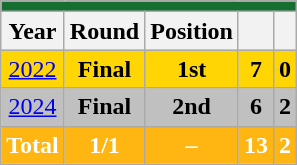<table class="wikitable" style="text-align: center;">
<tr>
<th style="background:#166F31;" colspan="5"><a href='#'></a></th>
</tr>
<tr>
<th>Year</th>
<th>Round</th>
<th>Position</th>
<th></th>
<th></th>
</tr>
<tr style="background:#FFD604;">
<td> <a href='#'>2022</a></td>
<td><strong>Final</strong></td>
<td><strong>1st</strong></td>
<td><strong>7</strong></td>
<td><strong>0</strong></td>
</tr>
<tr style="background:#C0C0C0;">
<td> <a href='#'>2024</a></td>
<td><strong>Final</strong></td>
<td><strong>2nd</strong></td>
<td><strong>6</strong></td>
<td><strong>2</strong></td>
</tr>
<tr>
<th style="color:white; background:#FFB612;">Total</th>
<th style="color:white; background:#FFB612;">1/1</th>
<th style="color:white; background:#FFB612;">–</th>
<th style="color:white; background:#FFB612;">13</th>
<th style="color:white; background:#FFB612;">2</th>
</tr>
</table>
